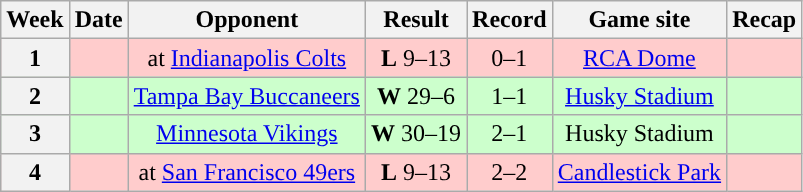<table class="wikitable" style="text-align:center">
<tr>
<th>Week</th>
<th>Date</th>
<th>Opponent</th>
<th>Result</th>
<th>Record</th>
<th>Game site</th>
<th>Recap</th>
</tr>
<tr style="background:#fcc">
<th>1</th>
<td></td>
<td>at <a href='#'>Indianapolis Colts</a></td>
<td><strong>L</strong> 9–13</td>
<td>0–1</td>
<td><a href='#'>RCA Dome</a></td>
<td></td>
</tr>
<tr style="background:#cfc">
<th>2</th>
<td></td>
<td><a href='#'>Tampa Bay Buccaneers</a></td>
<td><strong>W</strong> 29–6</td>
<td>1–1</td>
<td><a href='#'>Husky Stadium</a></td>
<td></td>
</tr>
<tr style="background:#cfc">
<th>3</th>
<td></td>
<td><a href='#'>Minnesota Vikings</a></td>
<td><strong>W</strong> 30–19</td>
<td>2–1</td>
<td>Husky Stadium</td>
<td></td>
</tr>
<tr style="background:#fcc">
<th>4</th>
<td></td>
<td>at <a href='#'>San Francisco 49ers</a></td>
<td><strong>L</strong> 9–13</td>
<td>2–2</td>
<td><a href='#'>Candlestick Park</a></td>
<td></td>
</tr>
</table>
